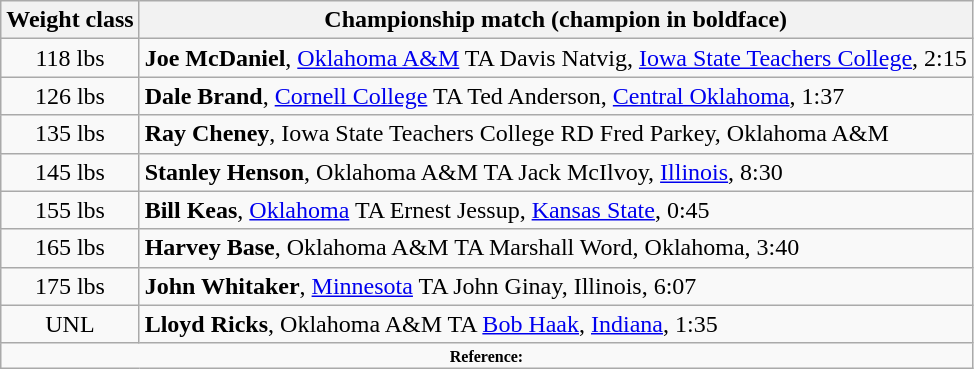<table class="wikitable" style="text-align:center">
<tr>
<th>Weight class</th>
<th>Championship match (champion in boldface)</th>
</tr>
<tr>
<td>118 lbs</td>
<td align=left><strong>Joe McDaniel</strong>, <a href='#'>Oklahoma A&M</a> TA Davis Natvig, <a href='#'>Iowa State Teachers College</a>, 2:15</td>
</tr>
<tr>
<td>126 lbs</td>
<td align=left><strong>Dale Brand</strong>, <a href='#'>Cornell College</a> TA Ted Anderson, <a href='#'>Central Oklahoma</a>, 1:37</td>
</tr>
<tr>
<td>135 lbs</td>
<td align=left><strong>Ray Cheney</strong>, Iowa State Teachers College RD Fred Parkey, Oklahoma A&M</td>
</tr>
<tr>
<td>145 lbs</td>
<td align=left><strong>Stanley Henson</strong>, Oklahoma A&M TA Jack McIlvoy, <a href='#'>Illinois</a>, 8:30</td>
</tr>
<tr>
<td>155 lbs</td>
<td align=left><strong>Bill Keas</strong>, <a href='#'>Oklahoma</a> TA Ernest Jessup, <a href='#'>Kansas State</a>, 0:45</td>
</tr>
<tr>
<td>165 lbs</td>
<td align=left><strong>Harvey Base</strong>, Oklahoma A&M TA Marshall Word, Oklahoma, 3:40</td>
</tr>
<tr>
<td>175 lbs</td>
<td align=left><strong>John Whitaker</strong>, <a href='#'>Minnesota</a> TA John Ginay, Illinois, 6:07</td>
</tr>
<tr>
<td>UNL</td>
<td align="left"><strong>Lloyd Ricks</strong>, Oklahoma A&M TA <a href='#'>Bob Haak</a>, <a href='#'>Indiana</a>, 1:35</td>
</tr>
<tr>
<td colspan="2"  style="font-size:8pt; text-align:center;"><strong>Reference:</strong></td>
</tr>
</table>
